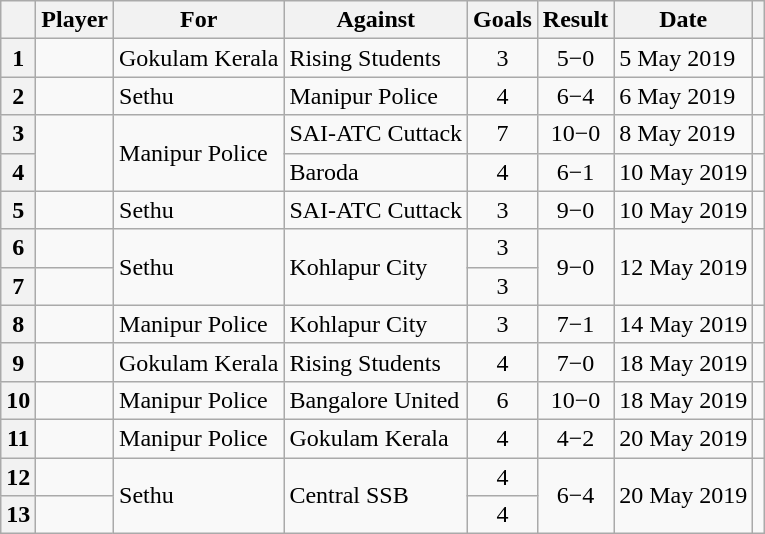<table class="wikitable sortable">
<tr>
<th scope="col"></th>
<th scope="col">Player</th>
<th scope="col">For</th>
<th scope="col">Against</th>
<th scope="col">Goals</th>
<th scope="col" style="text-align:center">Result</th>
<th scope="col">Date</th>
<th scope="col" class=unsortable></th>
</tr>
<tr>
<th scope="col">1</th>
<td> </td>
<td>Gokulam Kerala</td>
<td>Rising Students</td>
<td style="text-align:center">3</td>
<td style="text-align:center">5−0</td>
<td>5 May 2019</td>
<td></td>
</tr>
<tr>
<th scope="col">2</th>
<td> </td>
<td>Sethu</td>
<td>Manipur Police</td>
<td style="text-align:center">4</td>
<td style="text-align:center">6−4</td>
<td>6 May 2019</td>
<td></td>
</tr>
<tr>
<th scope="col">3</th>
<td rowspan="2"> </td>
<td rowspan="2">Manipur Police</td>
<td>SAI-ATC Cuttack</td>
<td style="text-align:center">7</td>
<td style="text-align:center">10−0</td>
<td>8 May 2019</td>
<td></td>
</tr>
<tr>
<th scope="col">4</th>
<td>Baroda</td>
<td style="text-align:center">4</td>
<td style="text-align:center">6−1</td>
<td>10 May 2019</td>
<td></td>
</tr>
<tr>
<th scope="col">5</th>
<td> </td>
<td>Sethu</td>
<td>SAI-ATC Cuttack</td>
<td style="text-align:center">3</td>
<td style="text-align:center">9−0</td>
<td>10 May 2019</td>
<td></td>
</tr>
<tr>
<th scope="col">6</th>
<td> </td>
<td rowspan="2">Sethu</td>
<td rowspan="2">Kohlapur City</td>
<td style="text-align:center">3</td>
<td rowspan="2" style="text-align:center">9−0</td>
<td rowspan="2">12 May 2019</td>
<td rowspan="2"></td>
</tr>
<tr>
<th scope="col">7</th>
<td> </td>
<td style="text-align:center">3</td>
</tr>
<tr>
<th scope="col">8</th>
<td> </td>
<td>Manipur Police</td>
<td>Kohlapur City</td>
<td style="text-align:center">3</td>
<td style="text-align:center">7−1</td>
<td>14 May 2019</td>
<td></td>
</tr>
<tr>
<th scope="col">9</th>
<td> </td>
<td>Gokulam Kerala</td>
<td>Rising Students</td>
<td style="text-align:center">4</td>
<td style="text-align:center">7−0</td>
<td>18 May 2019</td>
<td></td>
</tr>
<tr>
<th scope="col">10</th>
<td> </td>
<td>Manipur Police</td>
<td>Bangalore United</td>
<td style="text-align:center">6</td>
<td style="text-align:center">10−0</td>
<td>18 May 2019</td>
<td></td>
</tr>
<tr>
<th scope="col">11</th>
<td> </td>
<td>Manipur Police</td>
<td>Gokulam Kerala</td>
<td style="text-align:center">4</td>
<td style="text-align:center">4−2</td>
<td>20 May 2019</td>
<td></td>
</tr>
<tr>
<th scope="col">12</th>
<td> </td>
<td rowspan="2">Sethu</td>
<td rowspan="2">Central SSB</td>
<td style="text-align:center">4</td>
<td rowspan="2" style="text-align:center">6−4</td>
<td rowspan="2">20 May 2019</td>
<td rowspan="2"></td>
</tr>
<tr>
<th scope="col">13</th>
<td> </td>
<td style="text-align:center">4</td>
</tr>
</table>
